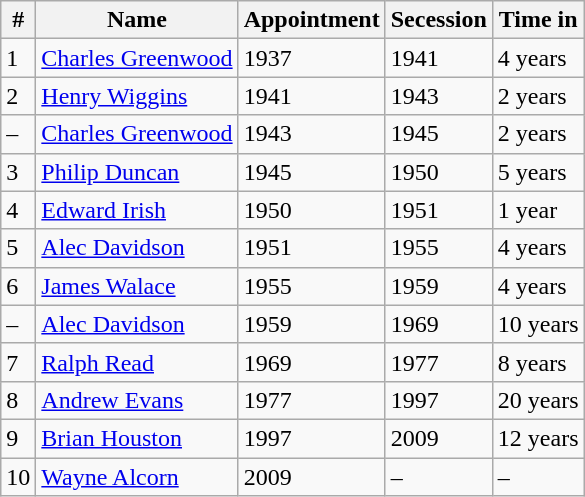<table class="wikitable">
<tr>
<th>#</th>
<th>Name</th>
<th>Appointment</th>
<th>Secession</th>
<th>Time in</th>
</tr>
<tr>
<td>1</td>
<td><a href='#'>Charles Greenwood</a></td>
<td>1937</td>
<td>1941</td>
<td>4 years</td>
</tr>
<tr>
<td>2</td>
<td><a href='#'>Henry Wiggins</a></td>
<td>1941</td>
<td>1943</td>
<td>2 years</td>
</tr>
<tr>
<td>–</td>
<td><a href='#'>Charles Greenwood</a></td>
<td>1943</td>
<td>1945</td>
<td>2 years</td>
</tr>
<tr>
<td>3</td>
<td><a href='#'>Philip Duncan</a></td>
<td>1945</td>
<td>1950</td>
<td>5 years</td>
</tr>
<tr>
<td>4</td>
<td><a href='#'>Edward Irish</a></td>
<td>1950</td>
<td>1951</td>
<td>1 year</td>
</tr>
<tr>
<td>5</td>
<td><a href='#'>Alec Davidson</a></td>
<td>1951</td>
<td>1955</td>
<td>4 years</td>
</tr>
<tr>
<td>6</td>
<td><a href='#'>James Walace</a></td>
<td>1955</td>
<td>1959</td>
<td>4 years</td>
</tr>
<tr>
<td>–</td>
<td><a href='#'>Alec Davidson</a></td>
<td>1959</td>
<td>1969</td>
<td>10 years</td>
</tr>
<tr>
<td>7</td>
<td><a href='#'>Ralph Read</a></td>
<td>1969</td>
<td>1977</td>
<td>8 years</td>
</tr>
<tr>
<td>8</td>
<td><a href='#'>Andrew Evans</a></td>
<td>1977</td>
<td>1997</td>
<td>20 years</td>
</tr>
<tr>
<td>9</td>
<td><a href='#'>Brian Houston</a></td>
<td>1997</td>
<td>2009</td>
<td>12 years</td>
</tr>
<tr>
<td>10</td>
<td><a href='#'>Wayne Alcorn</a></td>
<td>2009</td>
<td>–</td>
<td>–</td>
</tr>
</table>
